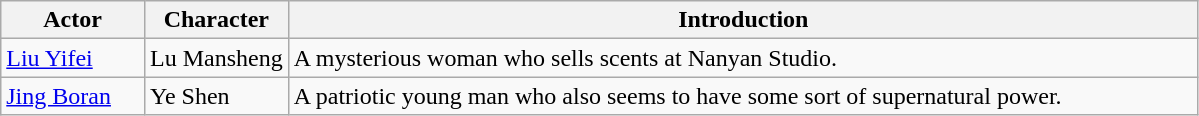<table class="wikitable">
<tr>
<th style="width:12%">Actor</th>
<th style="width:12%">Character</th>
<th>Introduction</th>
</tr>
<tr>
<td><a href='#'>Liu Yifei</a></td>
<td>Lu Mansheng</td>
<td>A mysterious woman who sells scents at Nanyan Studio.</td>
</tr>
<tr>
<td><a href='#'>Jing Boran</a></td>
<td>Ye Shen</td>
<td>A patriotic young man who also seems to have some sort of supernatural power.</td>
</tr>
</table>
